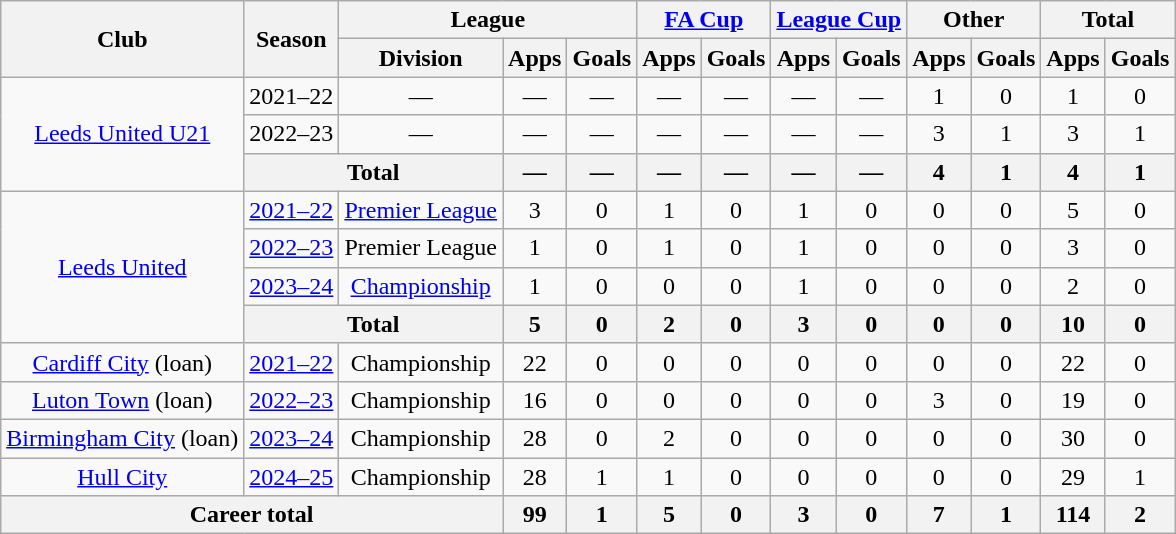<table class=wikitable style=text-align:center>
<tr>
<th rowspan=2>Club</th>
<th rowspan=2>Season</th>
<th colspan=3>League</th>
<th colspan=2><a href='#'>FA Cup</a></th>
<th colspan=2><a href='#'>League Cup</a></th>
<th colspan=2>Other</th>
<th colspan=2>Total</th>
</tr>
<tr>
<th>Division</th>
<th>Apps</th>
<th>Goals</th>
<th>Apps</th>
<th>Goals</th>
<th>Apps</th>
<th>Goals</th>
<th>Apps</th>
<th>Goals</th>
<th>Apps</th>
<th>Goals</th>
</tr>
<tr>
<td rowspan=3><a href='#'>Leeds United U21</a></td>
<td>2021–22</td>
<td>—</td>
<td>—</td>
<td>—</td>
<td>—</td>
<td>—</td>
<td>—</td>
<td>—</td>
<td>1</td>
<td>0</td>
<td>1</td>
<td>0</td>
</tr>
<tr>
<td>2022–23</td>
<td>—</td>
<td>—</td>
<td>—</td>
<td>—</td>
<td>—</td>
<td>—</td>
<td>—</td>
<td>3</td>
<td>1</td>
<td>3</td>
<td>1</td>
</tr>
<tr>
<th colspan=2>Total</th>
<th>—</th>
<th>—</th>
<th>—</th>
<th>—</th>
<th>—</th>
<th>—</th>
<th>4</th>
<th>1</th>
<th>4</th>
<th>1</th>
</tr>
<tr>
<td rowspan=4><a href='#'>Leeds United</a></td>
<td><a href='#'>2021–22</a></td>
<td><a href='#'>Premier League</a></td>
<td>3</td>
<td>0</td>
<td>1</td>
<td>0</td>
<td>1</td>
<td>0</td>
<td>0</td>
<td>0</td>
<td>5</td>
<td>0</td>
</tr>
<tr>
<td><a href='#'>2022–23</a></td>
<td>Premier League</td>
<td>1</td>
<td>0</td>
<td>1</td>
<td>0</td>
<td>1</td>
<td>0</td>
<td>0</td>
<td>0</td>
<td>3</td>
<td>0</td>
</tr>
<tr>
<td><a href='#'>2023–24</a></td>
<td><a href='#'>Championship</a></td>
<td>1</td>
<td>0</td>
<td>0</td>
<td>0</td>
<td>1</td>
<td>0</td>
<td>0</td>
<td>0</td>
<td>2</td>
<td>0</td>
</tr>
<tr>
<th colspan=2>Total</th>
<th>5</th>
<th>0</th>
<th>2</th>
<th>0</th>
<th>3</th>
<th>0</th>
<th>0</th>
<th>0</th>
<th>10</th>
<th>0</th>
</tr>
<tr>
<td><a href='#'>Cardiff City</a> (loan)</td>
<td><a href='#'>2021–22</a></td>
<td>Championship</td>
<td>22</td>
<td>0</td>
<td>0</td>
<td>0</td>
<td>0</td>
<td>0</td>
<td>0</td>
<td>0</td>
<td>22</td>
<td>0</td>
</tr>
<tr>
<td><a href='#'>Luton Town</a> (loan)</td>
<td><a href='#'>2022–23</a></td>
<td>Championship</td>
<td>16</td>
<td>0</td>
<td>0</td>
<td>0</td>
<td>0</td>
<td>0</td>
<td>3</td>
<td>0</td>
<td>19</td>
<td>0</td>
</tr>
<tr>
<td><a href='#'>Birmingham City</a> (loan)</td>
<td><a href='#'>2023–24</a></td>
<td>Championship</td>
<td>28</td>
<td>0</td>
<td>2</td>
<td>0</td>
<td>0</td>
<td>0</td>
<td>0</td>
<td>0</td>
<td>30</td>
<td>0</td>
</tr>
<tr>
<td><a href='#'>Hull City</a></td>
<td><a href='#'>2024–25</a></td>
<td>Championship</td>
<td>28</td>
<td>1</td>
<td>1</td>
<td>0</td>
<td>0</td>
<td>0</td>
<td>0</td>
<td>0</td>
<td>29</td>
<td>1</td>
</tr>
<tr>
<th colspan=3>Career total</th>
<th>99</th>
<th>1</th>
<th>5</th>
<th>0</th>
<th>3</th>
<th>0</th>
<th>7</th>
<th>1</th>
<th>114</th>
<th>2</th>
</tr>
</table>
